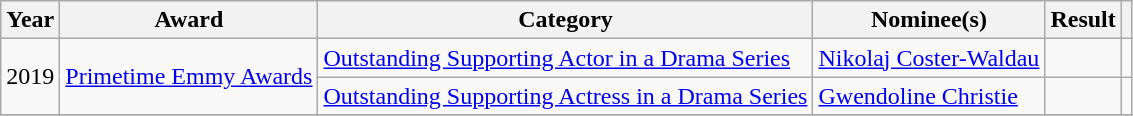<table class="wikitable sortable">
<tr>
<th>Year</th>
<th>Award</th>
<th>Category</th>
<th>Nominee(s)</th>
<th>Result</th>
<th class="unsortable"></th>
</tr>
<tr>
<td rowspan="2">2019</td>
<td rowspan="2"><a href='#'>Primetime Emmy Awards</a></td>
<td><a href='#'>Outstanding Supporting  Actor in a Drama Series</a></td>
<td><a href='#'>Nikolaj Coster-Waldau</a></td>
<td></td>
<td style="text-align:center;"></td>
</tr>
<tr>
<td><a href='#'>Outstanding Supporting Actress in a Drama Series</a></td>
<td><a href='#'>Gwendoline Christie</a></td>
<td></td>
<td style="text-align:center;"></td>
</tr>
<tr>
</tr>
</table>
